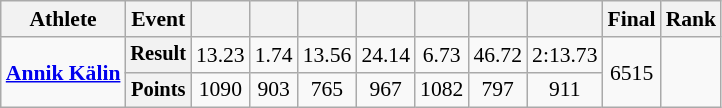<table class=wikitable style=font-size:90%>
<tr>
<th>Athlete</th>
<th>Event</th>
<th></th>
<th></th>
<th></th>
<th></th>
<th></th>
<th></th>
<th></th>
<th>Final</th>
<th>Rank</th>
</tr>
<tr align=center>
<td rowspan=2 align=left><strong><a href='#'>Annik Kälin</a></strong></td>
<th style=font-size:95%>Result</th>
<td>13.23</td>
<td>1.74</td>
<td>13.56</td>
<td>24.14</td>
<td>6.73 <strong></strong></td>
<td>46.72</td>
<td>2:13.73 <strong></strong></td>
<td rowspan=2>6515 <strong></strong></td>
<td rowspan=2><strong></strong></td>
</tr>
<tr align=center>
<th style=font-size:95%>Points</th>
<td>1090</td>
<td>903</td>
<td>765</td>
<td>967</td>
<td>1082</td>
<td>797</td>
<td>911</td>
</tr>
</table>
